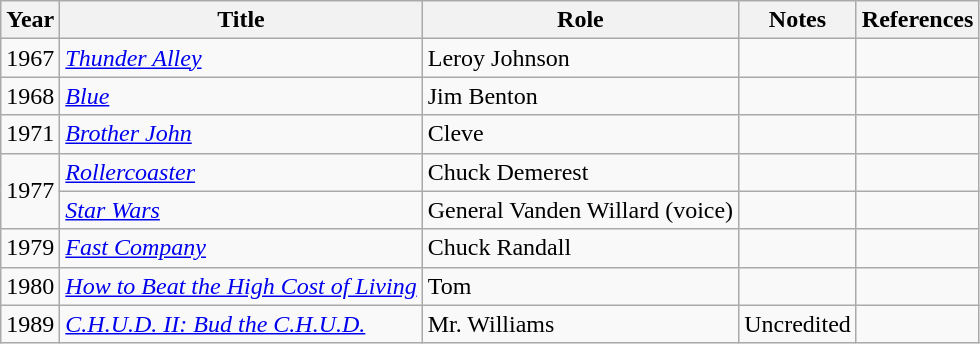<table class="wikitable sortable">
<tr>
<th>Year</th>
<th>Title</th>
<th>Role</th>
<th>Notes</th>
<th>References</th>
</tr>
<tr>
<td>1967</td>
<td><em><a href='#'>Thunder Alley</a></em></td>
<td>Leroy Johnson</td>
<td></td>
<td></td>
</tr>
<tr>
<td>1968</td>
<td><em><a href='#'>Blue</a></em></td>
<td>Jim Benton</td>
<td></td>
<td></td>
</tr>
<tr>
<td>1971</td>
<td><em><a href='#'>Brother John</a></em></td>
<td>Cleve</td>
<td></td>
<td></td>
</tr>
<tr>
<td rowspan="2">1977</td>
<td><em><a href='#'>Rollercoaster</a></em></td>
<td>Chuck Demerest</td>
<td></td>
<td></td>
</tr>
<tr>
<td><em><a href='#'>Star Wars</a></em></td>
<td>General Vanden Willard (voice)</td>
<td></td>
<td></td>
</tr>
<tr>
<td>1979</td>
<td><em><a href='#'>Fast Company</a></em></td>
<td>Chuck Randall</td>
<td></td>
<td></td>
</tr>
<tr>
<td>1980</td>
<td><em><a href='#'>How to Beat the High Cost of Living</a></em></td>
<td>Tom</td>
<td></td>
<td></td>
</tr>
<tr>
<td>1989</td>
<td><em><a href='#'>C.H.U.D. II: Bud the C.H.U.D.</a></em></td>
<td>Mr. Williams</td>
<td>Uncredited</td>
<td></td>
</tr>
</table>
